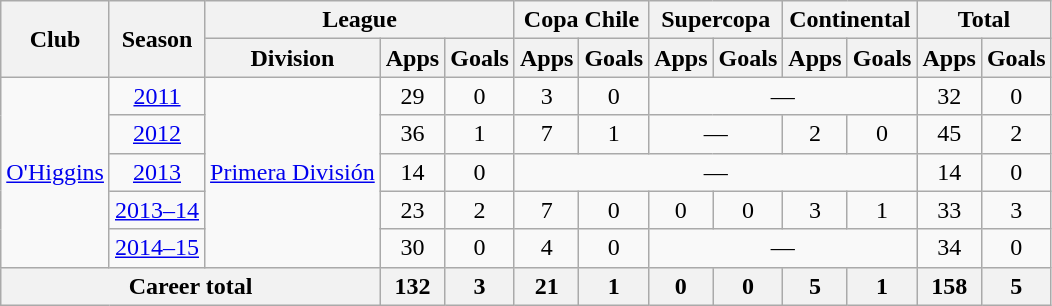<table class="wikitable" style="text-align: center;">
<tr>
<th rowspan="2">Club</th>
<th rowspan="2">Season</th>
<th colspan="3">League</th>
<th colspan="2">Copa Chile</th>
<th colspan="2">Supercopa</th>
<th colspan="2">Continental</th>
<th colspan="2">Total</th>
</tr>
<tr>
<th>Division</th>
<th>Apps</th>
<th>Goals</th>
<th>Apps</th>
<th>Goals</th>
<th>Apps</th>
<th>Goals</th>
<th>Apps</th>
<th>Goals</th>
<th>Apps</th>
<th>Goals</th>
</tr>
<tr>
<td rowspan="5"><a href='#'>O'Higgins</a></td>
<td><a href='#'>2011</a></td>
<td rowspan="5"><a href='#'>Primera División</a></td>
<td>29</td>
<td>0</td>
<td>3</td>
<td>0</td>
<td colspan="4">—</td>
<td>32</td>
<td>0</td>
</tr>
<tr>
<td><a href='#'>2012</a></td>
<td>36</td>
<td>1</td>
<td>7</td>
<td>1</td>
<td colspan="2">—</td>
<td>2</td>
<td>0</td>
<td>45</td>
<td>2</td>
</tr>
<tr>
<td><a href='#'>2013</a></td>
<td>14</td>
<td>0</td>
<td colspan="6">—</td>
<td>14</td>
<td>0</td>
</tr>
<tr>
<td><a href='#'>2013–14</a></td>
<td>23</td>
<td>2</td>
<td>7</td>
<td>0</td>
<td>0</td>
<td>0</td>
<td>3</td>
<td>1</td>
<td>33</td>
<td>3</td>
</tr>
<tr>
<td><a href='#'>2014–15</a></td>
<td>30</td>
<td>0</td>
<td>4</td>
<td>0</td>
<td colspan="4">—</td>
<td>34</td>
<td>0</td>
</tr>
<tr>
<th colspan="3">Career total</th>
<th>132</th>
<th>3</th>
<th>21</th>
<th>1</th>
<th>0</th>
<th>0</th>
<th>5</th>
<th>1</th>
<th>158</th>
<th>5</th>
</tr>
</table>
